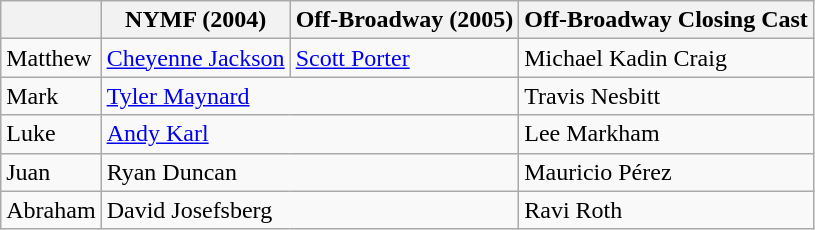<table class="wikitable">
<tr>
<th></th>
<th>NYMF (2004)</th>
<th>Off-Broadway (2005)</th>
<th>Off-Broadway Closing Cast</th>
</tr>
<tr>
<td>Matthew</td>
<td><a href='#'>Cheyenne Jackson</a></td>
<td><a href='#'>Scott Porter</a></td>
<td>Michael Kadin Craig</td>
</tr>
<tr>
<td>Mark</td>
<td colspan="2"><a href='#'>Tyler Maynard</a></td>
<td>Travis Nesbitt</td>
</tr>
<tr>
<td>Luke</td>
<td colspan="2"><a href='#'>Andy Karl</a></td>
<td>Lee Markham</td>
</tr>
<tr>
<td>Juan</td>
<td colspan="2">Ryan Duncan</td>
<td>Mauricio Pérez</td>
</tr>
<tr>
<td>Abraham</td>
<td colspan="2">David Josefsberg</td>
<td>Ravi Roth</td>
</tr>
</table>
